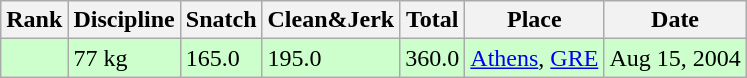<table class="wikitable">
<tr>
<th>Rank</th>
<th>Discipline</th>
<th>Snatch</th>
<th>Clean&Jerk</th>
<th>Total</th>
<th>Place</th>
<th>Date</th>
</tr>
<tr bgcolor=#CCFFCC>
<td></td>
<td>77 kg</td>
<td>165.0</td>
<td>195.0</td>
<td>360.0</td>
<td><a href='#'>Athens</a>, <a href='#'>GRE</a></td>
<td>Aug 15, 2004</td>
</tr>
</table>
